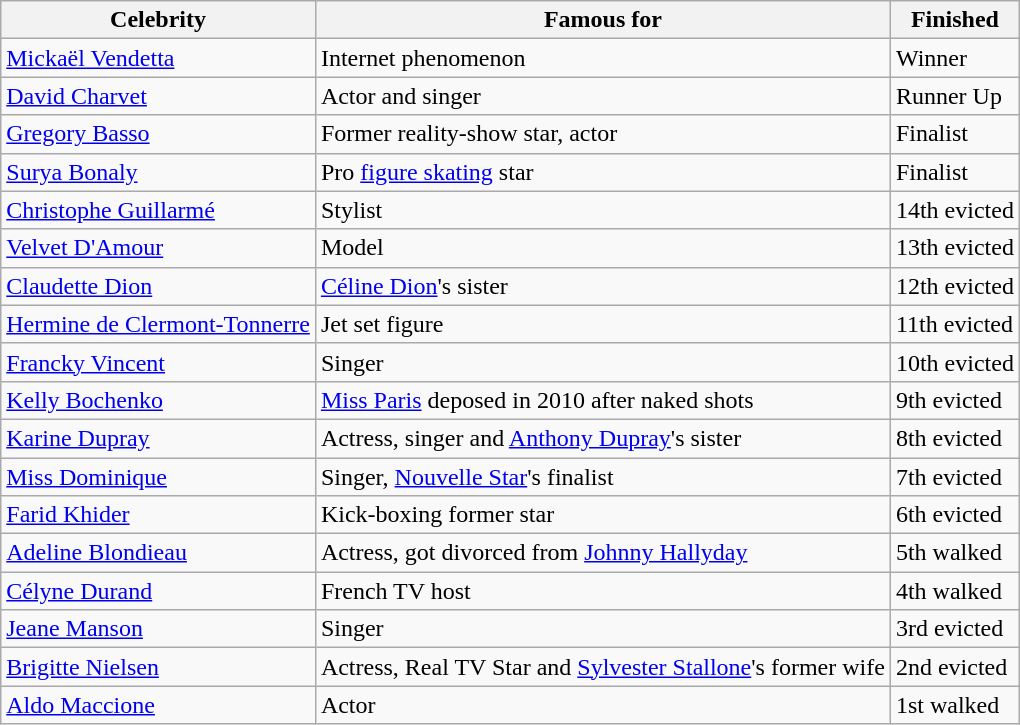<table class=wikitable>
<tr>
<th>Celebrity</th>
<th>Famous for</th>
<th>Finished</th>
</tr>
<tr>
<td><a href='#'>Mickaël Vendetta</a></td>
<td>Internet phenomenon</td>
<td>Winner</td>
</tr>
<tr>
<td><a href='#'>David Charvet</a></td>
<td>Actor and singer</td>
<td>Runner Up</td>
</tr>
<tr>
<td><a href='#'>Gregory Basso</a></td>
<td>Former reality-show star, actor</td>
<td>Finalist</td>
</tr>
<tr>
<td><a href='#'>Surya Bonaly</a></td>
<td>Pro <a href='#'>figure skating</a> star</td>
<td>Finalist</td>
</tr>
<tr>
<td><a href='#'>Christophe Guillarmé</a></td>
<td>Stylist</td>
<td>14th evicted</td>
</tr>
<tr>
<td><a href='#'>Velvet D'Amour</a></td>
<td>Model</td>
<td>13th evicted</td>
</tr>
<tr>
<td><a href='#'>Claudette Dion</a></td>
<td><a href='#'>Céline Dion</a>'s sister</td>
<td>12th evicted</td>
</tr>
<tr>
<td><a href='#'>Hermine de Clermont-Tonnerre</a></td>
<td>Jet set figure</td>
<td>11th evicted</td>
</tr>
<tr>
<td><a href='#'>Francky Vincent</a></td>
<td>Singer</td>
<td>10th evicted</td>
</tr>
<tr>
<td><a href='#'>Kelly Bochenko</a></td>
<td><a href='#'>Miss Paris</a> deposed in 2010 after naked shots</td>
<td>9th evicted</td>
</tr>
<tr>
<td><a href='#'>Karine Dupray</a></td>
<td>Actress, singer and <a href='#'>Anthony Dupray</a>'s sister</td>
<td>8th evicted</td>
</tr>
<tr>
<td><a href='#'>Miss Dominique</a></td>
<td>Singer, <a href='#'>Nouvelle Star</a>'s finalist</td>
<td>7th evicted</td>
</tr>
<tr>
<td><a href='#'>Farid Khider</a></td>
<td>Kick-boxing former star</td>
<td>6th evicted</td>
</tr>
<tr>
<td><a href='#'>Adeline Blondieau</a></td>
<td>Actress, got divorced from <a href='#'>Johnny Hallyday</a></td>
<td>5th walked</td>
</tr>
<tr>
<td><a href='#'>Célyne Durand</a></td>
<td>French TV host</td>
<td>4th walked</td>
</tr>
<tr>
<td><a href='#'>Jeane Manson</a></td>
<td>Singer</td>
<td>3rd evicted</td>
</tr>
<tr>
<td><a href='#'>Brigitte Nielsen</a></td>
<td>Actress, Real TV Star and <a href='#'>Sylvester Stallone</a>'s former wife</td>
<td>2nd evicted</td>
</tr>
<tr>
<td><a href='#'>Aldo Maccione</a></td>
<td>Actor</td>
<td>1st walked</td>
</tr>
</table>
